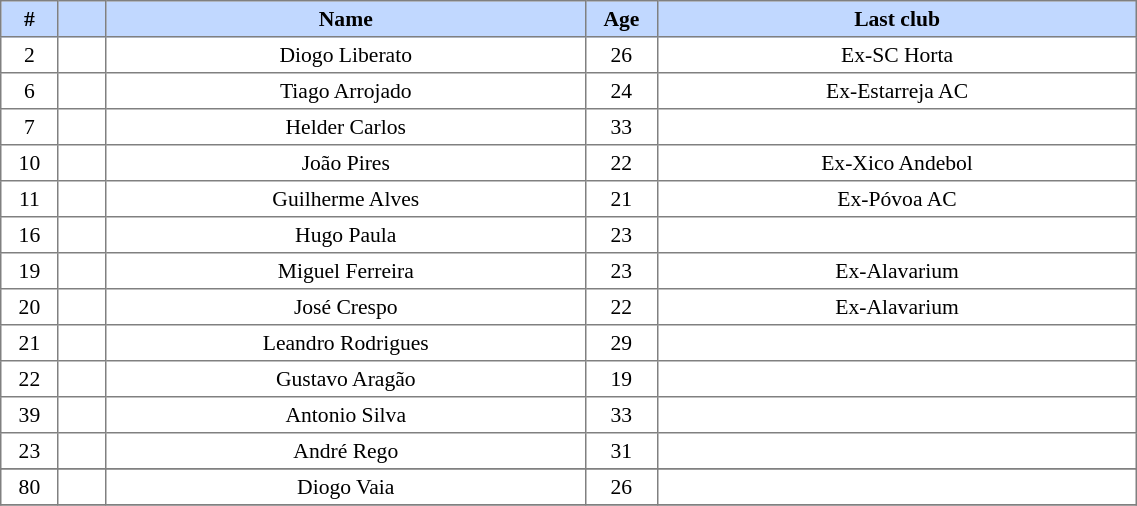<table border=1 style="border-collapse:collapse; font-size:90%;" cellpadding=3 cellspacing=0 width=60%>
<tr bgcolor=#C1D8FF>
<th width=2%>#</th>
<th width=2%></th>
<th width=20%>Name</th>
<th width=2%>Age</th>
<th width=20%>Last club</th>
</tr>
<tr align=center>
<td>2</td>
<td></td>
<td>Diogo Liberato</td>
<td>26</td>
<td>Ex-SC Horta</td>
</tr>
<tr align=center>
<td>6</td>
<td></td>
<td>Tiago Arrojado</td>
<td>24</td>
<td>Ex-Estarreja AC</td>
</tr>
<tr align=center>
<td>7</td>
<td></td>
<td>Helder Carlos</td>
<td>33</td>
<td></td>
</tr>
<tr align=center>
<td>10</td>
<td></td>
<td>João Pires</td>
<td>22</td>
<td>Ex-Xico Andebol</td>
</tr>
<tr align=center>
<td>11</td>
<td></td>
<td>Guilherme Alves</td>
<td>21</td>
<td>Ex-Póvoa AC</td>
</tr>
<tr align=center>
<td>16</td>
<td></td>
<td>Hugo Paula</td>
<td>23</td>
<td></td>
</tr>
<tr align=center>
<td>19</td>
<td></td>
<td>Miguel Ferreira</td>
<td>23</td>
<td>Ex-Alavarium</td>
</tr>
<tr align=center>
<td>20</td>
<td></td>
<td>José Crespo</td>
<td>22</td>
<td>Ex-Alavarium</td>
</tr>
<tr align=center>
<td>21</td>
<td></td>
<td>Leandro Rodrigues</td>
<td>29</td>
<td></td>
</tr>
<tr align=center>
<td>22</td>
<td></td>
<td>Gustavo Aragão</td>
<td>19</td>
<td></td>
</tr>
<tr align=center>
<td>39</td>
<td></td>
<td>Antonio Silva</td>
<td>33</td>
<td></td>
</tr>
<tr align=center>
<td>23</td>
<td></td>
<td>André Rego</td>
<td>31</td>
<td></td>
</tr>
<tr align=center>
</tr>
<tr align=center>
<td>80</td>
<td></td>
<td>Diogo Vaia</td>
<td>26</td>
<td></td>
</tr>
<tr align=center>
</tr>
</table>
